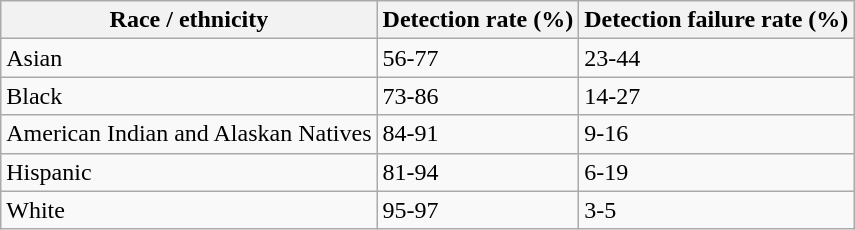<table class="wikitable">
<tr>
<th>Race / ethnicity</th>
<th>Detection rate (%)</th>
<th>Detection failure rate (%)</th>
</tr>
<tr>
<td>Asian</td>
<td>56-77</td>
<td>23-44</td>
</tr>
<tr>
<td>Black</td>
<td>73-86</td>
<td>14-27</td>
</tr>
<tr>
<td>American Indian and Alaskan Natives</td>
<td>84-91</td>
<td>9-16</td>
</tr>
<tr>
<td>Hispanic</td>
<td>81-94</td>
<td>6-19</td>
</tr>
<tr>
<td>White</td>
<td>95-97</td>
<td>3-5</td>
</tr>
</table>
